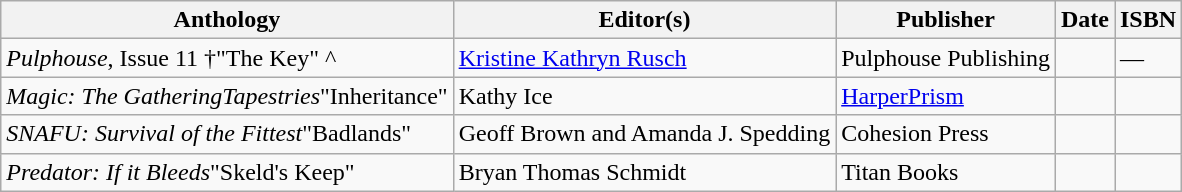<table class="wikitable">
<tr>
<th>Anthology</th>
<th>Editor(s)</th>
<th>Publisher</th>
<th>Date</th>
<th>ISBN</th>
</tr>
<tr>
<td><em>Pulphouse</em>, Issue 11 †"The Key" ^</td>
<td><a href='#'>Kristine Kathryn Rusch</a></td>
<td>Pulphouse Publishing</td>
<td></td>
<td>—</td>
</tr>
<tr>
<td><em>Magic: The Gathering</em><em>Tapestries</em>"Inheritance"</td>
<td>Kathy Ice</td>
<td><a href='#'>HarperPrism</a></td>
<td></td>
<td></td>
</tr>
<tr>
<td><em>SNAFU: Survival of the Fittest</em>"Badlands"</td>
<td>Geoff Brown and Amanda J. Spedding</td>
<td>Cohesion Press</td>
<td></td>
<td></td>
</tr>
<tr>
<td><em>Predator: If it Bleeds</em>"Skeld's Keep"</td>
<td>Bryan Thomas Schmidt</td>
<td>Titan Books</td>
<td></td>
<td></td>
</tr>
</table>
